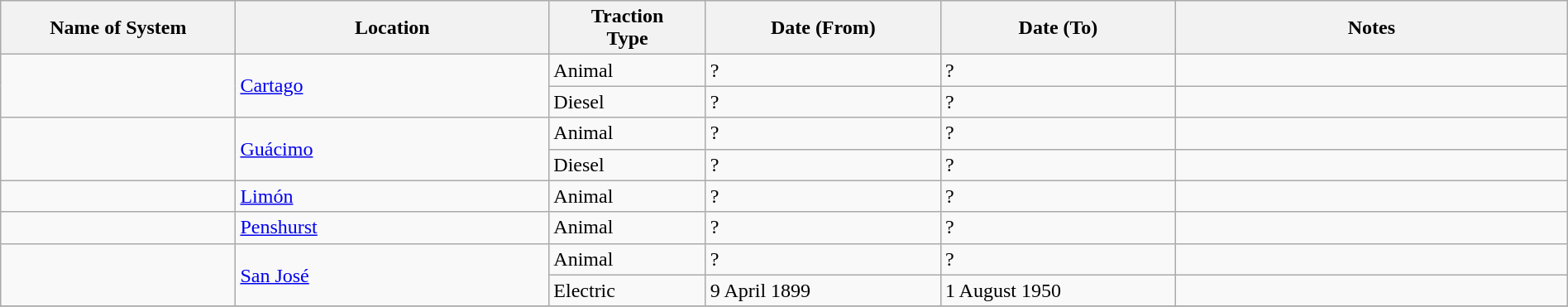<table class="wikitable" width=100%>
<tr>
<th width=15%>Name of System</th>
<th width=20%>Location</th>
<th width=10%>Traction<br>Type</th>
<th width=15%>Date (From)</th>
<th width=15%>Date (To)</th>
<th width=25%>Notes</th>
</tr>
<tr>
<td rowspan="2"> </td>
<td rowspan="2"><a href='#'>Cartago</a></td>
<td>Animal</td>
<td>?</td>
<td>?</td>
<td> </td>
</tr>
<tr>
<td>Diesel</td>
<td>?</td>
<td>?</td>
<td> </td>
</tr>
<tr>
<td rowspan="2"> </td>
<td rowspan="2"><a href='#'>Guácimo</a></td>
<td>Animal</td>
<td>?</td>
<td>?</td>
<td> </td>
</tr>
<tr>
<td>Diesel</td>
<td>?</td>
<td>?</td>
<td> </td>
</tr>
<tr>
<td> </td>
<td><a href='#'>Limón</a></td>
<td>Animal</td>
<td>?</td>
<td>?</td>
<td> </td>
</tr>
<tr>
<td> </td>
<td><a href='#'>Penshurst</a></td>
<td>Animal</td>
<td>?</td>
<td>?</td>
<td> </td>
</tr>
<tr>
<td rowspan="2"> </td>
<td rowspan="2"><a href='#'>San José</a></td>
<td>Animal</td>
<td>?</td>
<td>?</td>
<td> </td>
</tr>
<tr>
<td>Electric</td>
<td>9 April 1899</td>
<td>1 August 1950</td>
<td> </td>
</tr>
<tr>
</tr>
</table>
